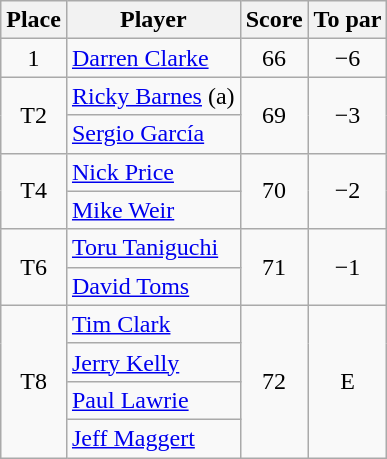<table class="wikitable">
<tr>
<th>Place</th>
<th>Player</th>
<th>Score</th>
<th>To par</th>
</tr>
<tr>
<td align=center>1</td>
<td> <a href='#'>Darren Clarke</a></td>
<td align=center>66</td>
<td align=center>−6</td>
</tr>
<tr>
<td rowspan="2" align=center>T2</td>
<td> <a href='#'>Ricky Barnes</a> (a)</td>
<td rowspan="2" align=center>69</td>
<td rowspan="2" align=center>−3</td>
</tr>
<tr>
<td> <a href='#'>Sergio García</a></td>
</tr>
<tr>
<td rowspan="2" align=center>T4</td>
<td> <a href='#'>Nick Price</a></td>
<td rowspan="2" align=center>70</td>
<td rowspan="2" align=center>−2</td>
</tr>
<tr>
<td> <a href='#'>Mike Weir</a></td>
</tr>
<tr>
<td rowspan="2" align=center>T6</td>
<td> <a href='#'>Toru Taniguchi</a></td>
<td rowspan="2" align=center>71</td>
<td rowspan="2" align=center>−1</td>
</tr>
<tr>
<td> <a href='#'>David Toms</a></td>
</tr>
<tr>
<td rowspan="4" align=center>T8</td>
<td> <a href='#'>Tim Clark</a></td>
<td rowspan="4" align=center>72</td>
<td rowspan="4" align=center>E</td>
</tr>
<tr>
<td> <a href='#'>Jerry Kelly</a></td>
</tr>
<tr>
<td> <a href='#'>Paul Lawrie</a></td>
</tr>
<tr>
<td> <a href='#'>Jeff Maggert</a></td>
</tr>
</table>
